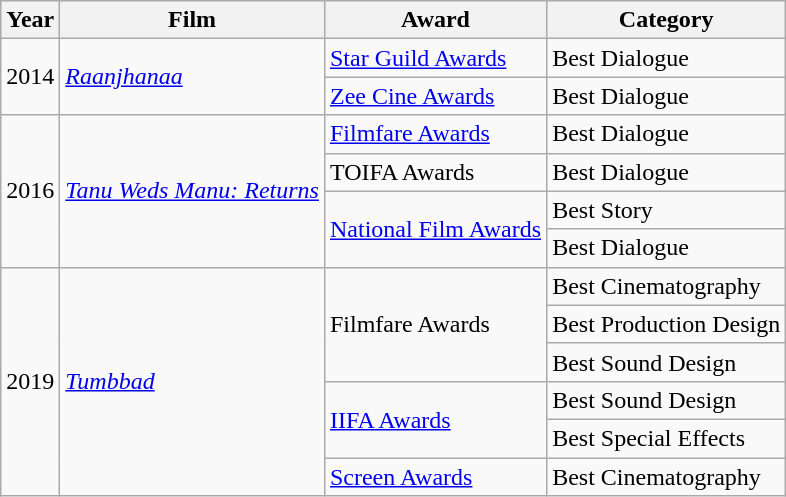<table class="wikitable">
<tr>
<th>Year</th>
<th>Film</th>
<th>Award</th>
<th>Category</th>
</tr>
<tr>
<td rowspan="2">2014</td>
<td rowspan="2"><em><a href='#'>Raanjhanaa</a></em></td>
<td><a href='#'>Star Guild Awards</a></td>
<td>Best Dialogue</td>
</tr>
<tr>
<td><a href='#'>Zee Cine Awards</a></td>
<td>Best Dialogue</td>
</tr>
<tr>
<td rowspan="4">2016</td>
<td rowspan="4"><em><a href='#'>Tanu Weds Manu: Returns</a></em></td>
<td><a href='#'>Filmfare Awards</a></td>
<td>Best Dialogue</td>
</tr>
<tr>
<td>TOIFA Awards</td>
<td>Best Dialogue</td>
</tr>
<tr>
<td rowspan="2"><a href='#'>National Film Awards</a></td>
<td>Best Story</td>
</tr>
<tr>
<td>Best Dialogue</td>
</tr>
<tr>
<td rowspan="6">2019</td>
<td rowspan="6"><em><a href='#'>Tumbbad</a></em></td>
<td rowspan="3">Filmfare Awards</td>
<td>Best Cinematography</td>
</tr>
<tr>
<td>Best Production Design</td>
</tr>
<tr>
<td>Best Sound Design</td>
</tr>
<tr>
<td rowspan="2"><a href='#'>IIFA Awards</a></td>
<td>Best Sound Design</td>
</tr>
<tr>
<td>Best Special Effects</td>
</tr>
<tr>
<td><a href='#'>Screen Awards</a></td>
<td>Best Cinematography</td>
</tr>
</table>
